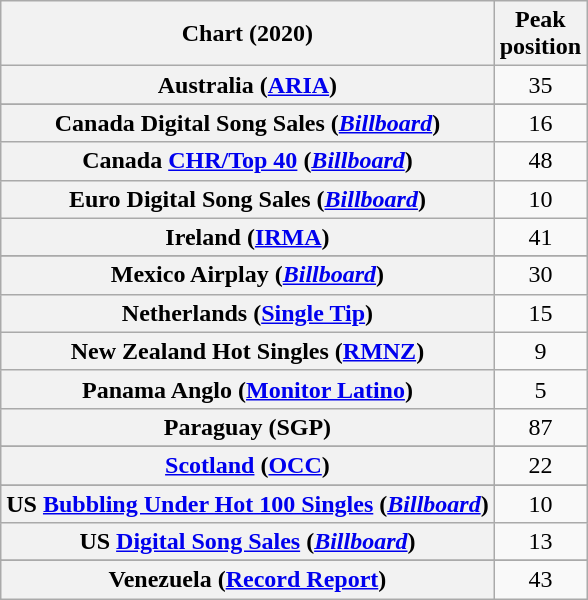<table class="wikitable sortable plainrowheaders" style="text-align:center">
<tr>
<th scope="col">Chart (2020)</th>
<th scope="col">Peak<br>position</th>
</tr>
<tr>
<th scope="row">Australia (<a href='#'>ARIA</a>)</th>
<td>35</td>
</tr>
<tr>
</tr>
<tr>
</tr>
<tr>
<th scope="row">Canada Digital Song Sales (<em><a href='#'>Billboard</a></em>)</th>
<td>16</td>
</tr>
<tr>
<th scope="row">Canada <a href='#'>CHR/Top 40</a> (<em><a href='#'>Billboard</a></em>)</th>
<td>48</td>
</tr>
<tr>
<th scope="row">Euro Digital Song Sales (<em><a href='#'>Billboard</a></em>)</th>
<td>10</td>
</tr>
<tr>
<th scope="row">Ireland (<a href='#'>IRMA</a>)</th>
<td>41</td>
</tr>
<tr>
</tr>
<tr>
<th scope="row">Mexico Airplay (<em><a href='#'>Billboard</a></em>)</th>
<td>30</td>
</tr>
<tr>
<th scope="row">Netherlands (<a href='#'>Single Tip</a>)</th>
<td>15</td>
</tr>
<tr>
<th scope="row">New Zealand Hot Singles (<a href='#'>RMNZ</a>)</th>
<td>9</td>
</tr>
<tr>
<th scope="row">Panama Anglo (<a href='#'>Monitor Latino</a>)</th>
<td>5</td>
</tr>
<tr>
<th scope="row">Paraguay (SGP)</th>
<td>87</td>
</tr>
<tr>
</tr>
<tr>
<th scope="row"><a href='#'>Scotland</a> (<a href='#'>OCC</a>)</th>
<td>22</td>
</tr>
<tr>
</tr>
<tr>
<th scope="row">US <a href='#'>Bubbling Under Hot 100 Singles</a> (<em><a href='#'>Billboard</a></em>)</th>
<td>10</td>
</tr>
<tr>
<th scope="row">US <a href='#'>Digital Song Sales</a> (<em><a href='#'>Billboard</a></em>)</th>
<td>13</td>
</tr>
<tr>
</tr>
<tr>
<th scope="row">Venezuela (<a href='#'>Record Report</a>)</th>
<td>43</td>
</tr>
</table>
